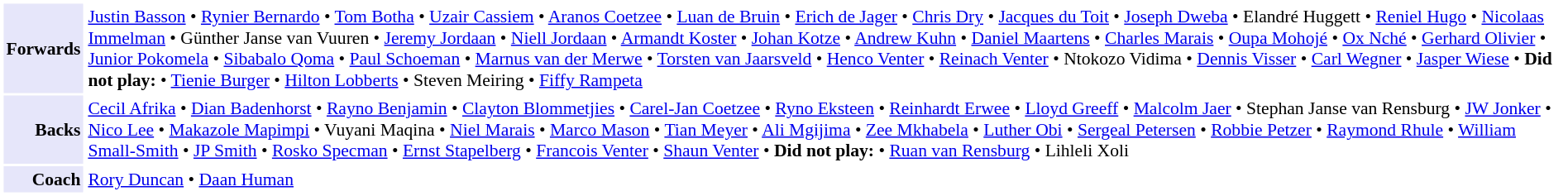<table cellpadding="2" style="border: 1px solid white; font-size:90%;">
<tr>
<td style="text-align:right;" bgcolor="lavender"><strong>Forwards</strong></td>
<td style="text-align:left;"><a href='#'>Justin Basson</a> • <a href='#'>Rynier Bernardo</a> • <a href='#'>Tom Botha</a> • <a href='#'>Uzair Cassiem</a> • <a href='#'>Aranos Coetzee</a> • <a href='#'>Luan de Bruin</a> • <a href='#'>Erich de Jager</a> • <a href='#'>Chris Dry</a> • <a href='#'>Jacques du Toit</a> • <a href='#'>Joseph Dweba</a> • Elandré Huggett • <a href='#'>Reniel Hugo</a> • <a href='#'>Nicolaas Immelman</a> • Günther Janse van Vuuren • <a href='#'>Jeremy Jordaan</a> • <a href='#'>Niell Jordaan</a> • <a href='#'>Armandt Koster</a> • <a href='#'>Johan Kotze</a> • <a href='#'>Andrew Kuhn</a> • <a href='#'>Daniel Maartens</a> • <a href='#'>Charles Marais</a> • <a href='#'>Oupa Mohojé</a> • <a href='#'>Ox Nché</a> • <a href='#'>Gerhard Olivier</a> • <a href='#'>Junior Pokomela</a> • <a href='#'>Sibabalo Qoma</a> • <a href='#'>Paul Schoeman</a> • <a href='#'>Marnus van der Merwe</a> • <a href='#'>Torsten van Jaarsveld</a> • <a href='#'>Henco Venter</a> • <a href='#'>Reinach Venter</a> • Ntokozo Vidima • <a href='#'>Dennis Visser</a> • <a href='#'>Carl Wegner</a> • <a href='#'>Jasper Wiese</a> • <strong>Did not play:</strong> • <a href='#'>Tienie Burger</a> • <a href='#'>Hilton Lobberts</a> • Steven Meiring • <a href='#'>Fiffy Rampeta</a></td>
</tr>
<tr>
<td style="text-align:right;" bgcolor="lavender"><strong>Backs</strong></td>
<td style="text-align:left;"><a href='#'>Cecil Afrika</a> • <a href='#'>Dian Badenhorst</a> • <a href='#'>Rayno Benjamin</a> • <a href='#'>Clayton Blommetjies</a> • <a href='#'>Carel-Jan Coetzee</a> • <a href='#'>Ryno Eksteen</a> • <a href='#'>Reinhardt Erwee</a> • <a href='#'>Lloyd Greeff</a> • <a href='#'>Malcolm Jaer</a> • Stephan Janse van Rensburg • <a href='#'>JW Jonker</a> • <a href='#'>Nico Lee</a> • <a href='#'>Makazole Mapimpi</a> • Vuyani Maqina • <a href='#'>Niel Marais</a> • <a href='#'>Marco Mason</a> • <a href='#'>Tian Meyer</a> • <a href='#'>Ali Mgijima</a> • <a href='#'>Zee Mkhabela</a> • <a href='#'>Luther Obi</a> • <a href='#'>Sergeal Petersen</a> • <a href='#'>Robbie Petzer</a> • <a href='#'>Raymond Rhule</a> • <a href='#'>William Small-Smith</a> • <a href='#'>JP Smith</a> • <a href='#'>Rosko Specman</a> • <a href='#'>Ernst Stapelberg</a> • <a href='#'>Francois Venter</a> • <a href='#'>Shaun Venter</a> • <strong>Did not play:</strong> • <a href='#'>Ruan van Rensburg</a> • Lihleli Xoli</td>
</tr>
<tr>
<td style="text-align:right;" bgcolor="lavender"><strong>Coach</strong></td>
<td style="text-align:left;"><a href='#'>Rory Duncan</a> • <a href='#'>Daan Human</a></td>
</tr>
</table>
